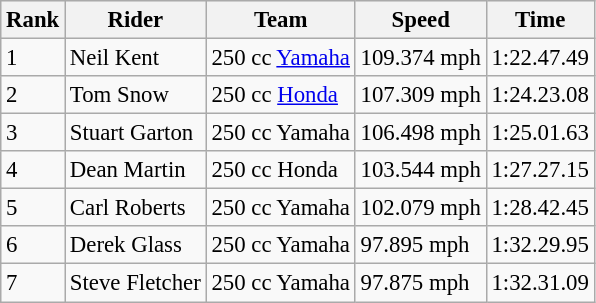<table class="wikitable" style="font-size: 95%;">
<tr style="background:#efefef;">
<th>Rank</th>
<th>Rider</th>
<th>Team</th>
<th>Speed</th>
<th>Time</th>
</tr>
<tr>
<td>1</td>
<td> Neil Kent</td>
<td>250 cc <a href='#'>Yamaha</a></td>
<td>109.374 mph</td>
<td>1:22.47.49</td>
</tr>
<tr>
<td>2</td>
<td> Tom Snow</td>
<td>250 cc <a href='#'>Honda</a></td>
<td>107.309 mph</td>
<td>1:24.23.08</td>
</tr>
<tr>
<td>3</td>
<td> Stuart Garton</td>
<td>250 cc Yamaha</td>
<td>106.498 mph</td>
<td>1:25.01.63</td>
</tr>
<tr>
<td>4</td>
<td> Dean Martin</td>
<td>250 cc Honda</td>
<td>103.544 mph</td>
<td>1:27.27.15</td>
</tr>
<tr>
<td>5</td>
<td> Carl Roberts</td>
<td>250 cc Yamaha</td>
<td>102.079 mph</td>
<td>1:28.42.45</td>
</tr>
<tr>
<td>6</td>
<td> Derek Glass</td>
<td>250 cc Yamaha</td>
<td>97.895 mph</td>
<td>1:32.29.95</td>
</tr>
<tr>
<td>7</td>
<td> Steve Fletcher</td>
<td>250 cc  Yamaha</td>
<td>97.875 mph</td>
<td>1:32.31.09</td>
</tr>
</table>
